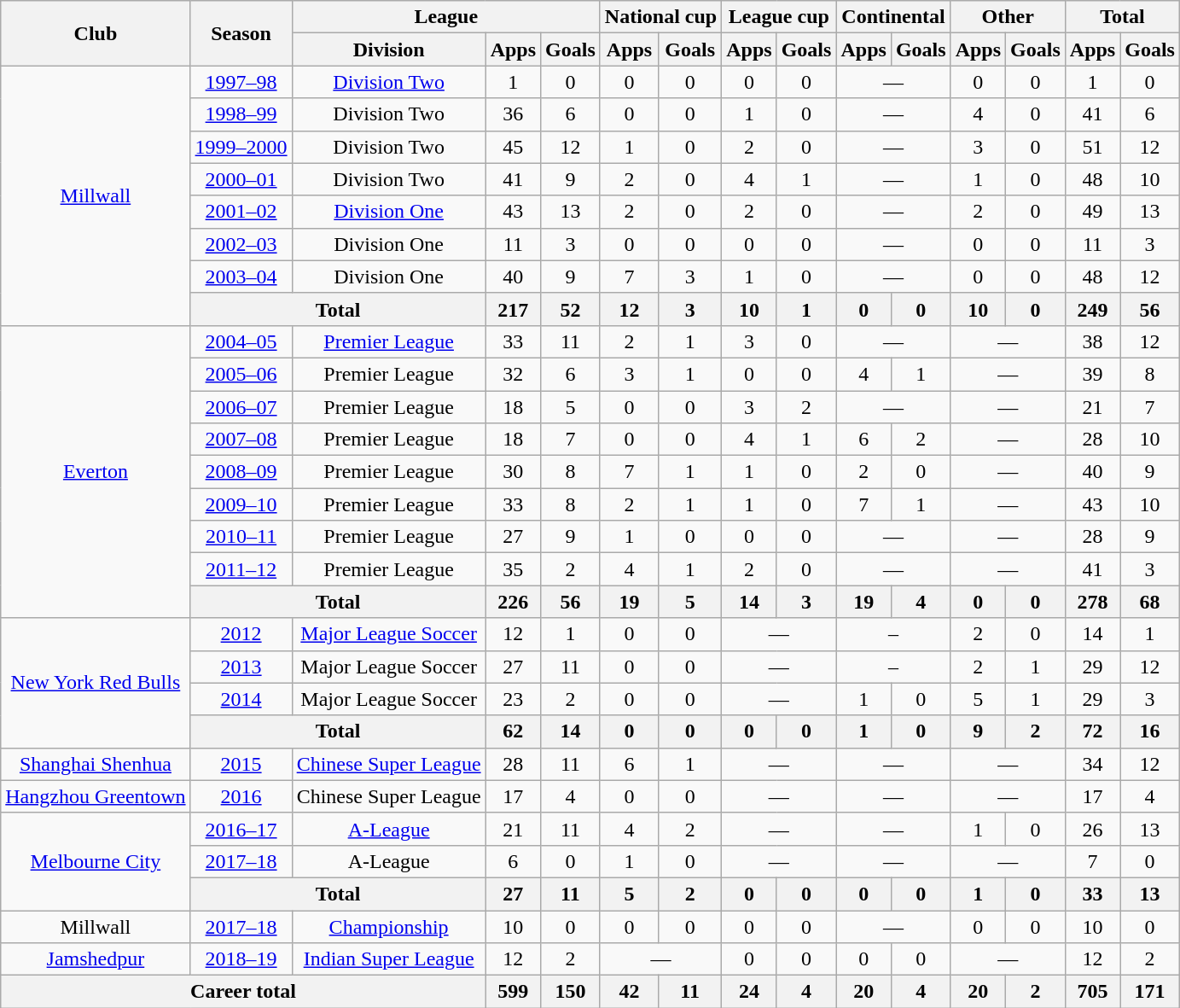<table class="wikitable" style="text-align:center">
<tr>
<th rowspan="2">Club</th>
<th rowspan="2">Season</th>
<th colspan="3">League</th>
<th colspan="2">National cup</th>
<th colspan="2">League cup</th>
<th colspan="2">Continental</th>
<th colspan="2">Other</th>
<th colspan="2">Total</th>
</tr>
<tr>
<th>Division</th>
<th>Apps</th>
<th>Goals</th>
<th>Apps</th>
<th>Goals</th>
<th>Apps</th>
<th>Goals</th>
<th>Apps</th>
<th>Goals</th>
<th>Apps</th>
<th>Goals</th>
<th>Apps</th>
<th>Goals</th>
</tr>
<tr>
<td rowspan="8"><a href='#'>Millwall</a></td>
<td><a href='#'>1997–98</a></td>
<td><a href='#'>Division Two</a></td>
<td>1</td>
<td>0</td>
<td>0</td>
<td>0</td>
<td>0</td>
<td>0</td>
<td colspan="2">—</td>
<td>0</td>
<td>0</td>
<td>1</td>
<td>0</td>
</tr>
<tr>
<td><a href='#'>1998–99</a></td>
<td>Division Two</td>
<td>36</td>
<td>6</td>
<td>0</td>
<td>0</td>
<td>1</td>
<td>0</td>
<td colspan="2">—</td>
<td>4</td>
<td>0</td>
<td>41</td>
<td>6</td>
</tr>
<tr>
<td><a href='#'>1999–2000</a></td>
<td>Division Two</td>
<td>45</td>
<td>12</td>
<td>1</td>
<td>0</td>
<td>2</td>
<td>0</td>
<td colspan="2">—</td>
<td>3</td>
<td>0</td>
<td>51</td>
<td>12</td>
</tr>
<tr>
<td><a href='#'>2000–01</a></td>
<td>Division Two</td>
<td>41</td>
<td>9</td>
<td>2</td>
<td>0</td>
<td>4</td>
<td>1</td>
<td colspan="2">—</td>
<td>1</td>
<td>0</td>
<td>48</td>
<td>10</td>
</tr>
<tr>
<td><a href='#'>2001–02</a></td>
<td><a href='#'>Division One</a></td>
<td>43</td>
<td>13</td>
<td>2</td>
<td>0</td>
<td>2</td>
<td>0</td>
<td colspan="2">—</td>
<td>2</td>
<td>0</td>
<td>49</td>
<td>13</td>
</tr>
<tr>
<td><a href='#'>2002–03</a></td>
<td>Division One</td>
<td>11</td>
<td>3</td>
<td>0</td>
<td>0</td>
<td>0</td>
<td>0</td>
<td colspan="2">—</td>
<td>0</td>
<td>0</td>
<td>11</td>
<td>3</td>
</tr>
<tr>
<td><a href='#'>2003–04</a></td>
<td>Division One</td>
<td>40</td>
<td>9</td>
<td>7</td>
<td>3</td>
<td>1</td>
<td>0</td>
<td colspan="2">—</td>
<td>0</td>
<td>0</td>
<td>48</td>
<td>12</td>
</tr>
<tr>
<th colspan="2">Total</th>
<th>217</th>
<th>52</th>
<th>12</th>
<th>3</th>
<th>10</th>
<th>1</th>
<th>0</th>
<th>0</th>
<th>10</th>
<th>0</th>
<th>249</th>
<th>56</th>
</tr>
<tr>
<td rowspan="9"><a href='#'>Everton</a></td>
<td><a href='#'>2004–05</a></td>
<td><a href='#'>Premier League</a></td>
<td>33</td>
<td>11</td>
<td>2</td>
<td>1</td>
<td>3</td>
<td>0</td>
<td colspan="2">—</td>
<td colspan="2">—</td>
<td>38</td>
<td>12</td>
</tr>
<tr>
<td><a href='#'>2005–06</a></td>
<td>Premier League</td>
<td>32</td>
<td>6</td>
<td>3</td>
<td>1</td>
<td>0</td>
<td>0</td>
<td>4</td>
<td>1</td>
<td colspan="2">—</td>
<td>39</td>
<td>8</td>
</tr>
<tr>
<td><a href='#'>2006–07</a></td>
<td>Premier League</td>
<td>18</td>
<td>5</td>
<td>0</td>
<td>0</td>
<td>3</td>
<td>2</td>
<td colspan="2">—</td>
<td colspan="2">—</td>
<td>21</td>
<td>7</td>
</tr>
<tr>
<td><a href='#'>2007–08</a></td>
<td>Premier League</td>
<td>18</td>
<td>7</td>
<td>0</td>
<td>0</td>
<td>4</td>
<td>1</td>
<td>6</td>
<td>2</td>
<td colspan="2">—</td>
<td>28</td>
<td>10</td>
</tr>
<tr>
<td><a href='#'>2008–09</a></td>
<td>Premier League</td>
<td>30</td>
<td>8</td>
<td>7</td>
<td>1</td>
<td>1</td>
<td>0</td>
<td>2</td>
<td>0</td>
<td colspan="2">—</td>
<td>40</td>
<td>9</td>
</tr>
<tr>
<td><a href='#'>2009–10</a></td>
<td>Premier League</td>
<td>33</td>
<td>8</td>
<td>2</td>
<td>1</td>
<td>1</td>
<td>0</td>
<td>7</td>
<td>1</td>
<td colspan="2">—</td>
<td>43</td>
<td>10</td>
</tr>
<tr>
<td><a href='#'>2010–11</a></td>
<td>Premier League</td>
<td>27</td>
<td>9</td>
<td>1</td>
<td>0</td>
<td>0</td>
<td>0</td>
<td colspan="2">—</td>
<td colspan="2">—</td>
<td>28</td>
<td>9</td>
</tr>
<tr>
<td><a href='#'>2011–12</a></td>
<td>Premier League</td>
<td>35</td>
<td>2</td>
<td>4</td>
<td>1</td>
<td>2</td>
<td>0</td>
<td colspan="2">—</td>
<td colspan="2">—</td>
<td>41</td>
<td>3</td>
</tr>
<tr>
<th colspan="2">Total</th>
<th>226</th>
<th>56</th>
<th>19</th>
<th>5</th>
<th>14</th>
<th>3</th>
<th>19</th>
<th>4</th>
<th>0</th>
<th>0</th>
<th>278</th>
<th>68</th>
</tr>
<tr>
<td rowspan="4"><a href='#'>New York Red Bulls</a></td>
<td><a href='#'>2012</a></td>
<td><a href='#'>Major League Soccer</a></td>
<td>12</td>
<td>1</td>
<td>0</td>
<td>0</td>
<td colspan="2">—</td>
<td colspan="2">–</td>
<td>2</td>
<td>0</td>
<td>14</td>
<td>1</td>
</tr>
<tr>
<td><a href='#'>2013</a></td>
<td>Major League Soccer</td>
<td>27</td>
<td>11</td>
<td>0</td>
<td>0</td>
<td colspan="2">—</td>
<td colspan="2">–</td>
<td>2</td>
<td>1</td>
<td>29</td>
<td>12</td>
</tr>
<tr>
<td><a href='#'>2014</a></td>
<td>Major League Soccer</td>
<td>23</td>
<td>2</td>
<td>0</td>
<td>0</td>
<td colspan="2">—</td>
<td>1</td>
<td>0</td>
<td>5</td>
<td>1</td>
<td>29</td>
<td>3</td>
</tr>
<tr>
<th colspan="2">Total</th>
<th>62</th>
<th>14</th>
<th>0</th>
<th>0</th>
<th>0</th>
<th>0</th>
<th>1</th>
<th>0</th>
<th>9</th>
<th>2</th>
<th>72</th>
<th>16</th>
</tr>
<tr>
<td><a href='#'>Shanghai Shenhua</a></td>
<td><a href='#'>2015</a></td>
<td><a href='#'>Chinese Super League</a></td>
<td>28</td>
<td>11</td>
<td>6</td>
<td>1</td>
<td colspan="2">—</td>
<td colspan="2">—</td>
<td colspan="2">—</td>
<td>34</td>
<td>12</td>
</tr>
<tr>
<td><a href='#'>Hangzhou Greentown</a></td>
<td><a href='#'>2016</a></td>
<td>Chinese Super League</td>
<td>17</td>
<td>4</td>
<td>0</td>
<td>0</td>
<td colspan="2">—</td>
<td colspan="2">—</td>
<td colspan="2">—</td>
<td>17</td>
<td>4</td>
</tr>
<tr>
<td rowspan="3"><a href='#'>Melbourne City</a></td>
<td><a href='#'>2016–17</a></td>
<td><a href='#'>A-League</a></td>
<td>21</td>
<td>11</td>
<td>4</td>
<td>2</td>
<td colspan="2">—</td>
<td colspan="2">—</td>
<td>1</td>
<td>0</td>
<td>26</td>
<td>13</td>
</tr>
<tr>
<td><a href='#'>2017–18</a></td>
<td>A-League</td>
<td>6</td>
<td>0</td>
<td>1</td>
<td>0</td>
<td colspan="2">—</td>
<td colspan="2">—</td>
<td colspan="2">—</td>
<td>7</td>
<td>0</td>
</tr>
<tr>
<th colspan="2">Total</th>
<th>27</th>
<th>11</th>
<th>5</th>
<th>2</th>
<th>0</th>
<th>0</th>
<th>0</th>
<th>0</th>
<th>1</th>
<th>0</th>
<th>33</th>
<th>13</th>
</tr>
<tr>
<td>Millwall</td>
<td><a href='#'>2017–18</a></td>
<td><a href='#'>Championship</a></td>
<td>10</td>
<td>0</td>
<td>0</td>
<td>0</td>
<td>0</td>
<td>0</td>
<td colspan="2">—</td>
<td>0</td>
<td>0</td>
<td>10</td>
<td>0</td>
</tr>
<tr>
<td><a href='#'>Jamshedpur</a></td>
<td><a href='#'>2018–19</a></td>
<td><a href='#'>Indian Super League</a></td>
<td>12</td>
<td>2</td>
<td colspan="2">—</td>
<td>0</td>
<td>0</td>
<td>0</td>
<td>0</td>
<td colspan="2">—</td>
<td>12</td>
<td>2</td>
</tr>
<tr>
<th colspan="3">Career total</th>
<th>599</th>
<th>150</th>
<th>42</th>
<th>11</th>
<th>24</th>
<th>4</th>
<th>20</th>
<th>4</th>
<th>20</th>
<th>2</th>
<th>705</th>
<th>171</th>
</tr>
</table>
